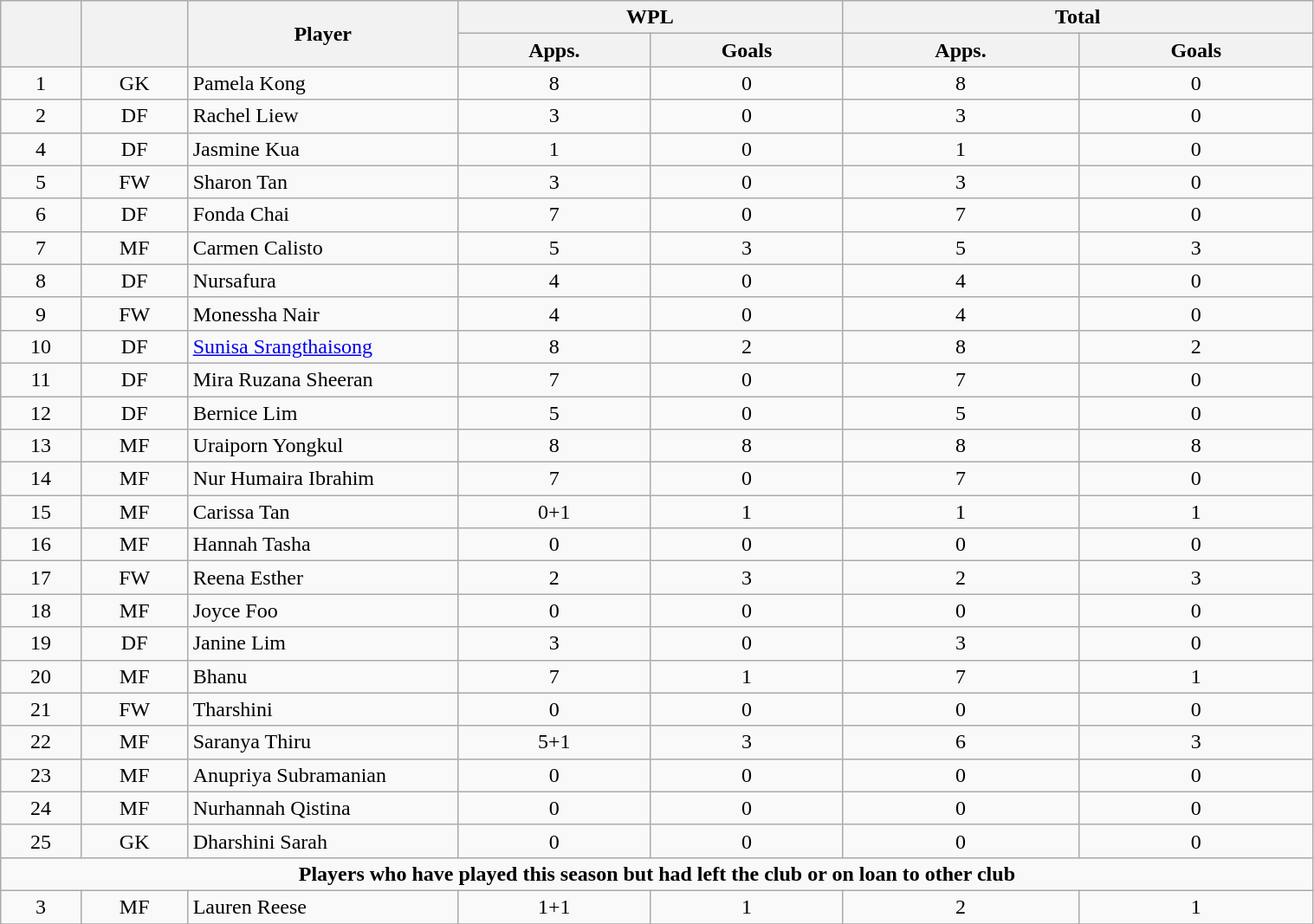<table class="wikitable sortable" style="text-align:center; font-size:100%; width:80%;">
<tr>
<th rowspan=2></th>
<th rowspan=2></th>
<th rowspan=2 width="200">Player</th>
<th colspan=2 width="105">WPL</th>
<th colspan=2 width="130">Total</th>
</tr>
<tr>
<th>Apps.</th>
<th> Goals</th>
<th>Apps.</th>
<th> Goals</th>
</tr>
<tr>
<td>1</td>
<td>GK</td>
<td align="left"> Pamela Kong</td>
<td>8</td>
<td>0</td>
<td>8</td>
<td>0</td>
</tr>
<tr>
<td>2</td>
<td>DF</td>
<td align="left"> Rachel Liew</td>
<td>3</td>
<td>0</td>
<td>3</td>
<td>0</td>
</tr>
<tr>
<td>4</td>
<td>DF</td>
<td align="left"> Jasmine Kua</td>
<td>1</td>
<td>0</td>
<td>1</td>
<td>0</td>
</tr>
<tr>
<td>5</td>
<td>FW</td>
<td align="left"> Sharon Tan</td>
<td>3</td>
<td>0</td>
<td>3</td>
<td>0</td>
</tr>
<tr>
<td>6</td>
<td>DF</td>
<td align="left"> Fonda Chai</td>
<td>7</td>
<td>0</td>
<td>7</td>
<td>0</td>
</tr>
<tr>
<td>7</td>
<td>MF</td>
<td align="left"> Carmen Calisto</td>
<td>5</td>
<td>3</td>
<td>5</td>
<td>3</td>
</tr>
<tr>
<td>8</td>
<td>DF</td>
<td align="left"> Nursafura</td>
<td>4</td>
<td>0</td>
<td>4</td>
<td>0</td>
</tr>
<tr>
<td>9</td>
<td>FW</td>
<td align="left"> Monessha Nair</td>
<td>4</td>
<td>0</td>
<td>4</td>
<td>0</td>
</tr>
<tr>
<td>10</td>
<td>DF</td>
<td align="left"> <a href='#'>Sunisa Srangthaisong</a></td>
<td>8</td>
<td>2</td>
<td>8</td>
<td>2</td>
</tr>
<tr>
<td>11</td>
<td>DF</td>
<td align="left"> Mira Ruzana Sheeran</td>
<td>7</td>
<td>0</td>
<td>7</td>
<td>0</td>
</tr>
<tr>
<td>12</td>
<td>DF</td>
<td align="left"> Bernice Lim</td>
<td>5</td>
<td>0</td>
<td>5</td>
<td>0</td>
</tr>
<tr>
<td>13</td>
<td>MF</td>
<td align="left"> Uraiporn Yongkul</td>
<td>8</td>
<td>8</td>
<td>8</td>
<td>8</td>
</tr>
<tr>
<td>14</td>
<td>MF</td>
<td align="left"> Nur Humaira Ibrahim</td>
<td>7</td>
<td>0</td>
<td>7</td>
<td>0</td>
</tr>
<tr>
<td>15</td>
<td>MF</td>
<td align="left"> Carissa Tan</td>
<td>0+1</td>
<td>1</td>
<td>1</td>
<td>1</td>
</tr>
<tr>
<td>16</td>
<td>MF</td>
<td align="left"> Hannah Tasha</td>
<td>0</td>
<td>0</td>
<td>0</td>
<td>0</td>
</tr>
<tr>
<td>17</td>
<td>FW</td>
<td align="left"> Reena Esther</td>
<td>2</td>
<td>3</td>
<td>2</td>
<td>3</td>
</tr>
<tr>
<td>18</td>
<td>MF</td>
<td align="left"> Joyce Foo</td>
<td>0</td>
<td>0</td>
<td>0</td>
<td>0</td>
</tr>
<tr>
<td>19</td>
<td>DF</td>
<td align="left"> Janine Lim</td>
<td>3</td>
<td>0</td>
<td>3</td>
<td>0</td>
</tr>
<tr>
<td>20</td>
<td>MF</td>
<td align="left"> Bhanu</td>
<td>7</td>
<td>1</td>
<td>7</td>
<td>1</td>
</tr>
<tr>
<td>21</td>
<td>FW</td>
<td align="left"> Tharshini</td>
<td>0</td>
<td>0</td>
<td>0</td>
<td>0</td>
</tr>
<tr>
<td>22</td>
<td>MF</td>
<td align="left"> Saranya Thiru</td>
<td>5+1</td>
<td>3</td>
<td>6</td>
<td>3</td>
</tr>
<tr>
<td>23</td>
<td>MF</td>
<td align="left"> Anupriya Subramanian</td>
<td>0</td>
<td>0</td>
<td>0</td>
<td>0</td>
</tr>
<tr>
<td>24</td>
<td>MF</td>
<td align="left"> Nurhannah Qistina</td>
<td>0</td>
<td>0</td>
<td>0</td>
<td>0</td>
</tr>
<tr>
<td>25</td>
<td>GK</td>
<td align="left"> Dharshini Sarah</td>
<td>0</td>
<td>0</td>
<td>0</td>
<td>0</td>
</tr>
<tr>
<td colspan="7"><strong>Players who have played this season but had left the club or on loan to other club</strong></td>
</tr>
<tr>
<td>3</td>
<td>MF</td>
<td align="left"> Lauren Reese</td>
<td>1+1</td>
<td>1</td>
<td>2</td>
<td>1</td>
</tr>
<tr>
</tr>
</table>
